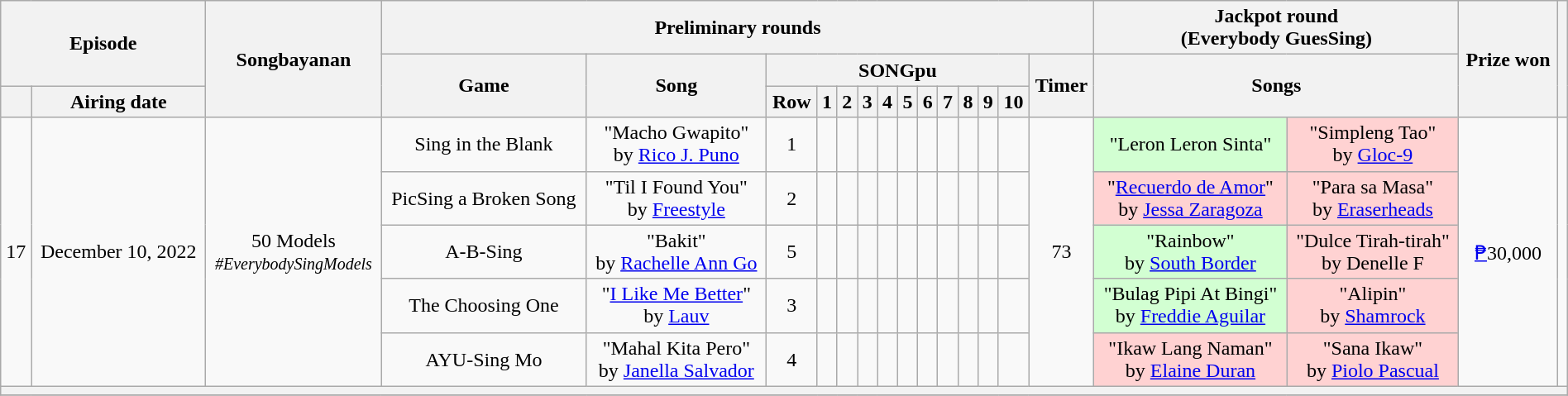<table class="wikitable mw-collapsible mw-collapsed" style="text-align:center; width:100%">
<tr>
<th colspan=2 rowspan=2>Episode</th>
<th rowspan=3>Songbayanan</th>
<th colspan=14>Preliminary rounds</th>
<th colspan=2>Jackpot round<br>(Everybody GuesSing)</th>
<th rowspan=3>Prize won</th>
<th rowspan=3></th>
</tr>
<tr>
<th rowspan=2>Game</th>
<th rowspan=2>Song</th>
<th colspan=11>SONGpu</th>
<th rowspan=2>Timer</th>
<th colspan=2 rowspan=2>Songs</th>
</tr>
<tr>
<th></th>
<th>Airing date</th>
<th>Row</th>
<th>1</th>
<th>2</th>
<th>3</th>
<th>4</th>
<th>5</th>
<th>6</th>
<th>7</th>
<th>8</th>
<th>9</th>
<th>10</th>
</tr>
<tr>
<td rowspan=5>17</td>
<td rowspan=5>December 10, 2022</td>
<td rowspan=5>50 Models<br><small><em>#EverybodySingModels</em></small></td>
<td>Sing in the Blank</td>
<td>"Macho Gwapito"<br>by <a href='#'>Rico J. Puno</a></td>
<td>1</td>
<td></td>
<td></td>
<td></td>
<td></td>
<td></td>
<td></td>
<td></td>
<td></td>
<td></td>
<td></td>
<td rowspan=5>73 </td>
<td bgcolor=D2FFD2>"Leron Leron Sinta"</td>
<td bgcolor=FFD2D2>"Simpleng Tao"<br>by <a href='#'>Gloc-9</a></td>
<td rowspan=5><a href='#'>₱</a>30,000</td>
<td rowspan=5></td>
</tr>
<tr>
<td>PicSing a Broken Song</td>
<td>"Til I Found You"<br>by <a href='#'>Freestyle</a></td>
<td>2</td>
<td></td>
<td></td>
<td></td>
<td></td>
<td></td>
<td></td>
<td></td>
<td></td>
<td></td>
<td></td>
<td bgcolor=FFD2D2>"<a href='#'>Recuerdo de Amor</a>"<br>by <a href='#'>Jessa Zaragoza</a></td>
<td bgcolor=FFD2D2>"Para sa Masa"<br>by <a href='#'>Eraserheads</a></td>
</tr>
<tr>
<td>A-B-Sing</td>
<td>"Bakit"<br>by <a href='#'>Rachelle Ann Go</a></td>
<td>5</td>
<td></td>
<td></td>
<td></td>
<td></td>
<td></td>
<td></td>
<td></td>
<td></td>
<td></td>
<td></td>
<td bgcolor=D2FFD2>"Rainbow"<br>by <a href='#'>South Border</a></td>
<td bgcolor=FFD2D2>"Dulce Tirah-tirah"<br>by Denelle F</td>
</tr>
<tr>
<td>The Choosing One</td>
<td>"<a href='#'>I Like Me Better</a>"<br>by <a href='#'>Lauv</a></td>
<td>3</td>
<td></td>
<td></td>
<td></td>
<td></td>
<td></td>
<td></td>
<td></td>
<td></td>
<td></td>
<td></td>
<td bgcolor=D2FFD2>"Bulag Pipi At Bingi"<br>by <a href='#'>Freddie Aguilar</a></td>
<td bgcolor=FFD2D2>"Alipin"<br>by <a href='#'>Shamrock</a></td>
</tr>
<tr>
<td>AYU-Sing Mo</td>
<td>"Mahal Kita Pero"<br>by <a href='#'>Janella Salvador</a></td>
<td>4</td>
<td></td>
<td></td>
<td></td>
<td></td>
<td></td>
<td></td>
<td></td>
<td></td>
<td></td>
<td></td>
<td bgcolor=FFD2D2>"Ikaw Lang Naman"<br>by <a href='#'>Elaine Duran</a></td>
<td bgcolor=FFD2D2>"Sana Ikaw"<br>by <a href='#'>Piolo Pascual</a></td>
</tr>
<tr>
<th colspan=21 bgcolor=555></th>
</tr>
<tr>
</tr>
</table>
